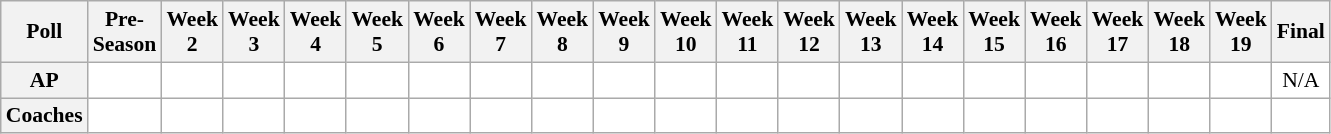<table class="wikitable" style="white-space:nowrap;font-size:90%">
<tr>
<th>Poll</th>
<th>Pre-<br>Season</th>
<th>Week<br>2</th>
<th>Week<br>3</th>
<th>Week<br>4</th>
<th>Week<br>5</th>
<th>Week<br>6</th>
<th>Week<br>7</th>
<th>Week<br>8</th>
<th>Week<br>9</th>
<th>Week<br>10</th>
<th>Week<br>11</th>
<th>Week<br>12</th>
<th>Week<br>13</th>
<th>Week<br>14</th>
<th>Week<br>15</th>
<th>Week<br>16</th>
<th>Week<br>17</th>
<th>Week<br>18</th>
<th>Week<br>19</th>
<th>Final</th>
</tr>
<tr style="text-align:center;">
<th>AP</th>
<td style="background:#FFF;"></td>
<td style="background:#FFF;"></td>
<td style="background:#FFF;"></td>
<td style="background:#FFF;"></td>
<td style="background:#FFF;"></td>
<td style="background:#FFF;"></td>
<td style="background:#FFF;"></td>
<td style="background:#FFF;"></td>
<td style="background:#FFF;"></td>
<td style="background:#FFF;"></td>
<td style="background:#FFF;"></td>
<td style="background:#FFF;"></td>
<td style="background:#FFF;"></td>
<td style="background:#FFF;"></td>
<td style="background:#FFF;"></td>
<td style="background:#FFF;"></td>
<td style="background:#FFF;"></td>
<td style="background:#FFF;"></td>
<td style="background:#FFF;"></td>
<td style="background:#FFF;">N/A</td>
</tr>
<tr style="text-align:center;">
<th>Coaches</th>
<td style="background:#FFF;"></td>
<td style="background:#FFF;"></td>
<td style="background:#FFF;"></td>
<td style="background:#FFF;"></td>
<td style="background:#FFF;"></td>
<td style="background:#FFF;"></td>
<td style="background:#FFF;"></td>
<td style="background:#FFF;"></td>
<td style="background:#FFF;"></td>
<td style="background:#FFF;"></td>
<td style="background:#FFF;"></td>
<td style="background:#FFF;"></td>
<td style="background:#FFF;"></td>
<td style="background:#FFF;"></td>
<td style="background:#FFF;"></td>
<td style="background:#FFF;"></td>
<td style="background:#FFF;"></td>
<td style="background:#FFF;"></td>
<td style="background:#FFF;"></td>
<td style="background:#FFF;"></td>
</tr>
</table>
